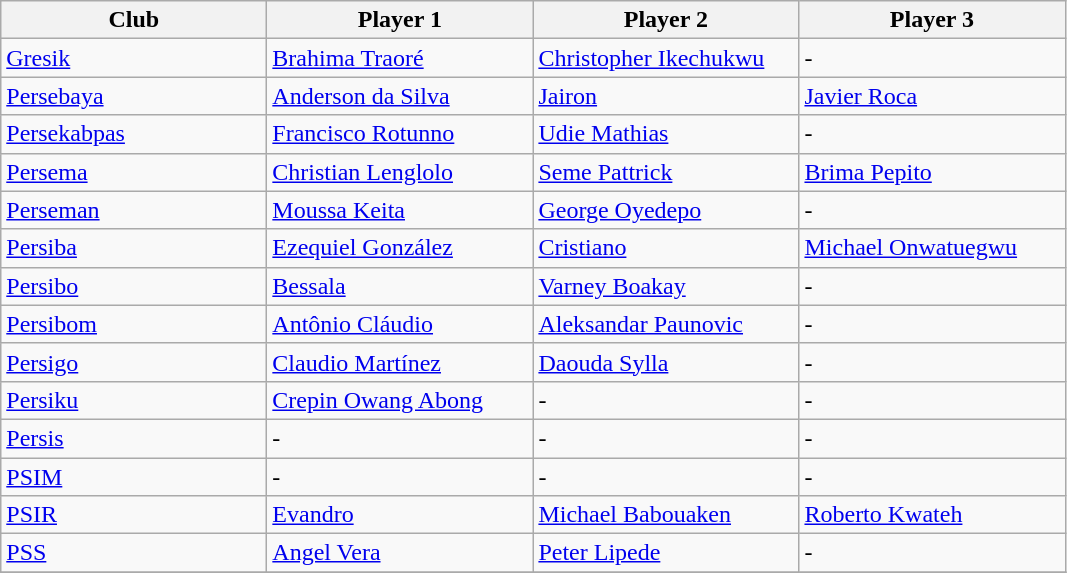<table class="wikitable">
<tr>
<th width ="170">Club</th>
<th width ="170">Player 1</th>
<th width ="170">Player 2</th>
<th width ="170">Player 3</th>
</tr>
<tr>
<td><a href='#'>Gresik</a></td>
<td> <a href='#'>Brahima Traoré</a></td>
<td> <a href='#'>Christopher Ikechukwu</a></td>
<td>-</td>
</tr>
<tr>
<td><a href='#'>Persebaya</a></td>
<td> <a href='#'>Anderson da Silva</a></td>
<td> <a href='#'>Jairon</a></td>
<td> <a href='#'>Javier Roca</a></td>
</tr>
<tr>
<td><a href='#'>Persekabpas</a></td>
<td> <a href='#'>Francisco Rotunno</a></td>
<td> <a href='#'>Udie Mathias</a></td>
<td>-</td>
</tr>
<tr>
<td><a href='#'>Persema</a></td>
<td> <a href='#'>Christian Lenglolo</a></td>
<td> <a href='#'>Seme Pattrick</a></td>
<td> <a href='#'>Brima Pepito</a></td>
</tr>
<tr>
<td><a href='#'>Perseman</a></td>
<td> <a href='#'>Moussa Keita</a></td>
<td> <a href='#'>George Oyedepo</a></td>
<td>-</td>
</tr>
<tr>
<td><a href='#'>Persiba</a></td>
<td> <a href='#'>Ezequiel González</a></td>
<td> <a href='#'>Cristiano</a></td>
<td> <a href='#'>Michael Onwatuegwu</a></td>
</tr>
<tr>
<td><a href='#'>Persibo</a></td>
<td> <a href='#'>Bessala</a></td>
<td> <a href='#'>Varney Boakay</a></td>
<td>-</td>
</tr>
<tr>
<td><a href='#'>Persibom</a></td>
<td> <a href='#'>Antônio Cláudio</a></td>
<td> <a href='#'>Aleksandar Paunovic</a></td>
<td>-</td>
</tr>
<tr>
<td><a href='#'>Persigo</a></td>
<td> <a href='#'>Claudio Martínez</a></td>
<td> <a href='#'>Daouda Sylla</a></td>
<td>-</td>
</tr>
<tr>
<td><a href='#'>Persiku</a></td>
<td> <a href='#'>Crepin Owang Abong</a></td>
<td>-</td>
<td>-</td>
</tr>
<tr>
<td><a href='#'>Persis</a></td>
<td>-</td>
<td>-</td>
<td>-</td>
</tr>
<tr>
<td><a href='#'>PSIM</a></td>
<td>-</td>
<td>-</td>
<td>-</td>
</tr>
<tr>
<td><a href='#'>PSIR</a></td>
<td> <a href='#'>Evandro</a></td>
<td> <a href='#'>Michael Babouaken</a></td>
<td> <a href='#'>Roberto Kwateh</a></td>
</tr>
<tr>
<td><a href='#'>PSS</a></td>
<td> <a href='#'>Angel Vera</a></td>
<td> <a href='#'>Peter Lipede</a></td>
<td>-</td>
</tr>
<tr>
</tr>
</table>
